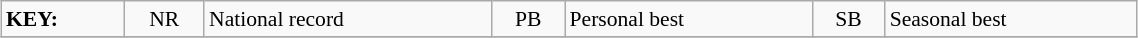<table class="wikitable" style="margin:0.5em auto; font-size:90%;position:relative;" width=60%>
<tr>
<td><strong>KEY:</strong></td>
<td align=center>NR</td>
<td>National record</td>
<td align=center>PB</td>
<td>Personal best</td>
<td align=center>SB</td>
<td>Seasonal best</td>
</tr>
<tr>
</tr>
</table>
